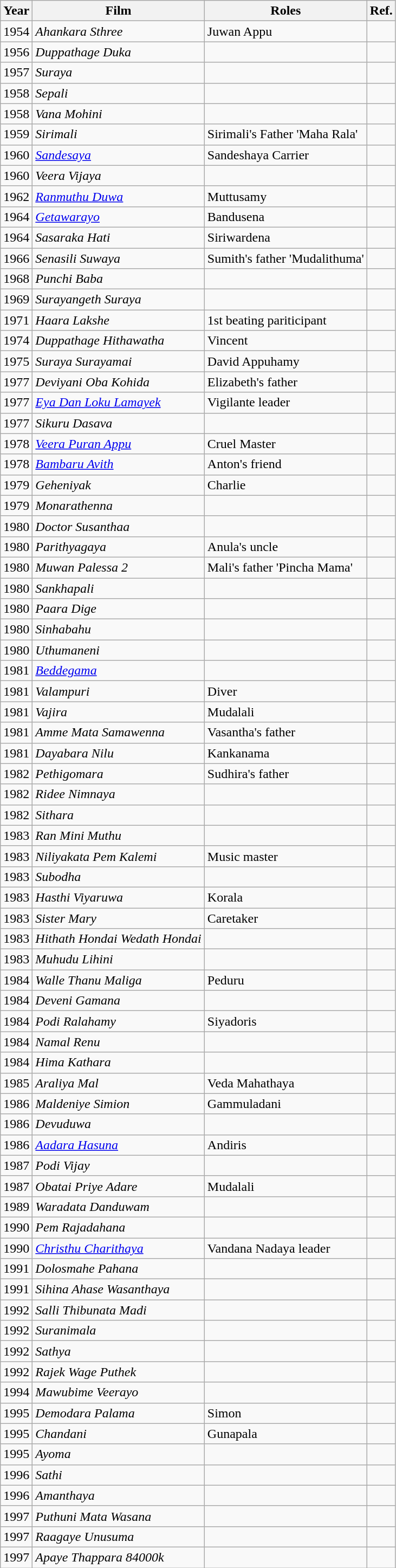<table class="wikitable">
<tr>
<th>Year</th>
<th>Film</th>
<th>Roles</th>
<th>Ref.</th>
</tr>
<tr>
<td>1954</td>
<td><em>Ahankara Sthree</em></td>
<td>Juwan Appu</td>
<td></td>
</tr>
<tr>
<td>1956</td>
<td><em>Duppathage Duka</em></td>
<td></td>
<td></td>
</tr>
<tr>
<td>1957</td>
<td><em>Suraya</em></td>
<td></td>
<td></td>
</tr>
<tr>
<td>1958</td>
<td><em>Sepali</em></td>
<td></td>
<td></td>
</tr>
<tr>
<td>1958</td>
<td><em>Vana Mohini</em></td>
<td></td>
<td></td>
</tr>
<tr>
<td>1959</td>
<td><em>Sirimali</em></td>
<td>Sirimali's Father 'Maha Rala'</td>
<td></td>
</tr>
<tr>
<td>1960</td>
<td><em><a href='#'>Sandesaya</a></em></td>
<td>Sandeshaya Carrier</td>
<td></td>
</tr>
<tr>
<td>1960</td>
<td><em>Veera Vijaya</em></td>
<td></td>
<td></td>
</tr>
<tr>
<td>1962</td>
<td><em><a href='#'>Ranmuthu Duwa</a></em></td>
<td>Muttusamy</td>
<td></td>
</tr>
<tr>
<td>1964</td>
<td><em><a href='#'>Getawarayo</a></em></td>
<td>Bandusena</td>
<td></td>
</tr>
<tr>
<td>1964</td>
<td><em>Sasaraka Hati</em></td>
<td>Siriwardena</td>
<td></td>
</tr>
<tr>
<td>1966</td>
<td><em>Senasili Suwaya</em></td>
<td>Sumith's father 'Mudalithuma'</td>
<td></td>
</tr>
<tr>
<td>1968</td>
<td><em>Punchi Baba</em></td>
<td></td>
<td></td>
</tr>
<tr>
<td>1969</td>
<td><em>Surayangeth Suraya</em></td>
<td></td>
<td></td>
</tr>
<tr>
<td>1971</td>
<td><em>Haara Lakshe</em></td>
<td>1st beating pariticipant</td>
<td></td>
</tr>
<tr>
<td>1974</td>
<td><em>Duppathage Hithawatha</em></td>
<td>Vincent</td>
<td></td>
</tr>
<tr>
<td>1975</td>
<td><em>Suraya Surayamai</em></td>
<td>David Appuhamy</td>
<td></td>
</tr>
<tr>
<td>1977</td>
<td><em>Deviyani Oba Kohida</em></td>
<td>Elizabeth's father</td>
<td></td>
</tr>
<tr>
<td>1977</td>
<td><em><a href='#'>Eya Dan Loku Lamayek</a></em></td>
<td>Vigilante leader</td>
<td></td>
</tr>
<tr>
<td>1977</td>
<td><em>Sikuru Dasava</em></td>
<td></td>
<td></td>
</tr>
<tr>
<td>1978</td>
<td><em><a href='#'>Veera Puran Appu</a></em></td>
<td>Cruel Master</td>
<td></td>
</tr>
<tr>
<td>1978</td>
<td><em><a href='#'>Bambaru Avith</a></em></td>
<td>Anton's friend</td>
<td></td>
</tr>
<tr>
<td>1979</td>
<td><em>Geheniyak</em></td>
<td>Charlie</td>
<td></td>
</tr>
<tr>
<td>1979</td>
<td><em>Monarathenna</em></td>
<td></td>
<td></td>
</tr>
<tr>
<td>1980</td>
<td><em>Doctor Susanthaa</em></td>
<td></td>
<td></td>
</tr>
<tr>
<td>1980</td>
<td><em>Parithyagaya</em></td>
<td>Anula's uncle</td>
<td></td>
</tr>
<tr>
<td>1980</td>
<td><em>Muwan Palessa 2</em></td>
<td>Mali's father 'Pincha Mama'</td>
<td></td>
</tr>
<tr>
<td>1980</td>
<td><em>Sankhapali</em></td>
<td></td>
<td></td>
</tr>
<tr>
<td>1980</td>
<td><em>Paara Dige</em></td>
<td></td>
<td></td>
</tr>
<tr>
<td>1980</td>
<td><em>Sinhabahu</em></td>
<td></td>
<td></td>
</tr>
<tr>
<td>1980</td>
<td><em>Uthumaneni</em></td>
<td></td>
<td></td>
</tr>
<tr>
<td>1981</td>
<td><em><a href='#'>Beddegama</a></em></td>
<td></td>
<td></td>
</tr>
<tr>
<td>1981</td>
<td><em>Valampuri</em></td>
<td>Diver</td>
<td></td>
</tr>
<tr>
<td>1981</td>
<td><em>Vajira</em></td>
<td>Mudalali</td>
<td></td>
</tr>
<tr>
<td>1981</td>
<td><em>Amme Mata Samawenna</em></td>
<td>Vasantha's father</td>
<td></td>
</tr>
<tr>
<td>1981</td>
<td><em>Dayabara Nilu</em></td>
<td>Kankanama</td>
<td></td>
</tr>
<tr>
<td>1982</td>
<td><em>Pethigomara</em></td>
<td>Sudhira's father</td>
<td></td>
</tr>
<tr>
<td>1982</td>
<td><em>Ridee Nimnaya</em></td>
<td></td>
<td></td>
</tr>
<tr>
<td>1982</td>
<td><em>Sithara</em></td>
<td></td>
<td></td>
</tr>
<tr>
<td>1983</td>
<td><em>Ran Mini Muthu</em></td>
<td></td>
<td></td>
</tr>
<tr>
<td>1983</td>
<td><em>Niliyakata Pem Kalemi</em></td>
<td>Music master</td>
<td></td>
</tr>
<tr>
<td>1983</td>
<td><em>Subodha</em></td>
<td></td>
<td></td>
</tr>
<tr>
<td>1983</td>
<td><em>Hasthi Viyaruwa</em></td>
<td>Korala</td>
<td></td>
</tr>
<tr>
<td>1983</td>
<td><em>Sister Mary</em></td>
<td>Caretaker</td>
<td></td>
</tr>
<tr>
<td>1983</td>
<td><em>Hithath Hondai Wedath Hondai</em></td>
<td></td>
<td></td>
</tr>
<tr>
<td>1983</td>
<td><em>Muhudu Lihini</em></td>
<td></td>
<td></td>
</tr>
<tr>
<td>1984</td>
<td><em>Walle Thanu Maliga</em></td>
<td>Peduru</td>
<td></td>
</tr>
<tr>
<td>1984</td>
<td><em>Deveni Gamana</em></td>
<td></td>
<td></td>
</tr>
<tr>
<td>1984</td>
<td><em>Podi Ralahamy</em></td>
<td>Siyadoris</td>
<td></td>
</tr>
<tr>
<td>1984</td>
<td><em>Namal Renu</em></td>
<td></td>
<td></td>
</tr>
<tr>
<td>1984</td>
<td><em>Hima Kathara</em></td>
<td></td>
<td></td>
</tr>
<tr>
<td>1985</td>
<td><em>Araliya Mal</em></td>
<td>Veda Mahathaya</td>
<td></td>
</tr>
<tr>
<td>1986</td>
<td><em>Maldeniye Simion</em></td>
<td>Gammuladani</td>
<td></td>
</tr>
<tr>
<td>1986</td>
<td><em>Devuduwa</em></td>
<td></td>
<td></td>
</tr>
<tr>
<td>1986</td>
<td><em><a href='#'>Aadara Hasuna</a></em></td>
<td>Andiris</td>
<td></td>
</tr>
<tr>
<td>1987</td>
<td><em>Podi Vijay</em></td>
<td></td>
<td></td>
</tr>
<tr>
<td>1987</td>
<td><em>Obatai Priye Adare</em></td>
<td>Mudalali</td>
<td></td>
</tr>
<tr>
<td>1989</td>
<td><em>Waradata Danduwam</em></td>
<td></td>
<td></td>
</tr>
<tr>
<td>1990</td>
<td><em>Pem Rajadahana</em></td>
<td></td>
<td></td>
</tr>
<tr>
<td>1990</td>
<td><em><a href='#'>Christhu Charithaya</a></em></td>
<td>Vandana Nadaya leader</td>
<td></td>
</tr>
<tr>
<td>1991</td>
<td><em>Dolosmahe Pahana</em></td>
<td></td>
<td></td>
</tr>
<tr>
<td>1991</td>
<td><em>Sihina Ahase Wasanthaya</em></td>
<td></td>
<td></td>
</tr>
<tr>
<td>1992</td>
<td><em>Salli Thibunata Madi</em></td>
<td></td>
<td></td>
</tr>
<tr>
<td>1992</td>
<td><em>Suranimala</em></td>
<td></td>
<td></td>
</tr>
<tr>
<td>1992</td>
<td><em>Sathya</em></td>
<td></td>
<td></td>
</tr>
<tr>
<td>1992</td>
<td><em>Rajek Wage Puthek</em></td>
<td></td>
<td></td>
</tr>
<tr>
<td>1994</td>
<td><em>Mawubime Veerayo</em></td>
<td></td>
<td></td>
</tr>
<tr>
<td>1995</td>
<td><em>Demodara Palama</em></td>
<td>Simon</td>
<td></td>
</tr>
<tr>
<td>1995</td>
<td><em>Chandani</em></td>
<td>Gunapala</td>
<td></td>
</tr>
<tr>
<td>1995</td>
<td><em>Ayoma</em></td>
<td></td>
<td></td>
</tr>
<tr>
<td>1996</td>
<td><em>Sathi</em></td>
<td></td>
<td></td>
</tr>
<tr>
<td>1996</td>
<td><em>Amanthaya</em></td>
<td></td>
<td></td>
</tr>
<tr>
<td>1997</td>
<td><em>Puthuni Mata Wasana</em></td>
<td></td>
<td></td>
</tr>
<tr>
<td>1997</td>
<td><em>Raagaye Unusuma</em></td>
<td></td>
<td></td>
</tr>
<tr>
<td>1997</td>
<td><em>Apaye Thappara 84000k</em></td>
<td></td>
<td></td>
</tr>
</table>
